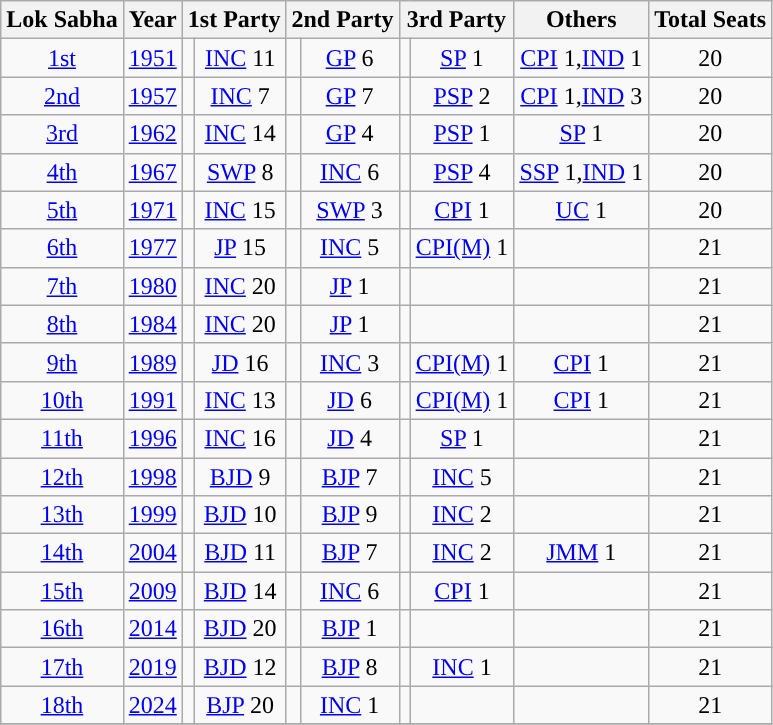<table class="wikitable" style="text-align:center">
<tr>
<th>Lok Sabha</th>
<th>Year</th>
<th colspan="2">1st Party</th>
<th colspan="2">2nd Party</th>
<th colspan="2">3rd Party</th>
<th>Others</th>
<th>Total Seats</th>
</tr>
<tr>
<td><a href='#'>1st</a></td>
<td><a href='#'>1951</a></td>
<td style="background-color: "></td>
<td><a href='#'>INC</a> 11</td>
<td style="background-color: "></td>
<td><a href='#'>GP</a> 6</td>
<td style="background-color: "></td>
<td><a href='#'>SP</a> 1</td>
<td><a href='#'>CPI</a> 1,<a href='#'>IND</a> 1</td>
<td>20</td>
</tr>
<tr>
<td><a href='#'>2nd</a></td>
<td><a href='#'>1957</a></td>
<td style="background-color: "></td>
<td><a href='#'>INC</a> 7</td>
<td style="background-color: "></td>
<td><a href='#'>GP</a> 7</td>
<td style="background-color: "></td>
<td><a href='#'>PSP</a> 2</td>
<td><a href='#'>CPI</a> 1,<a href='#'>IND</a> 3</td>
<td>20</td>
</tr>
<tr>
<td><a href='#'>3rd</a></td>
<td><a href='#'>1962</a></td>
<td style="background-color: "></td>
<td><a href='#'>INC</a> 14</td>
<td style="background-color: "></td>
<td><a href='#'>GP</a> 4</td>
<td style="background-color: "></td>
<td><a href='#'>PSP</a> 1</td>
<td><a href='#'>SP</a> 1</td>
<td>20</td>
</tr>
<tr>
<td><a href='#'>4th</a></td>
<td><a href='#'>1967</a></td>
<td style="background-color: "></td>
<td><a href='#'>SWP</a> 8</td>
<td style="background-color: "></td>
<td><a href='#'>INC</a> 6</td>
<td style="background-color: "></td>
<td><a href='#'>PSP</a> 4</td>
<td><a href='#'>SSP</a> 1,<a href='#'>IND</a> 1</td>
<td>20</td>
</tr>
<tr>
<td><a href='#'>5th</a></td>
<td><a href='#'>1971</a></td>
<td style="background-color: "></td>
<td><a href='#'>INC</a> 15</td>
<td style="background-color: "></td>
<td><a href='#'>SWP</a> 3</td>
<td style="background-color: "></td>
<td><a href='#'>CPI</a> 1</td>
<td><a href='#'>UC</a> 1</td>
<td>20</td>
</tr>
<tr>
<td><a href='#'>6th</a></td>
<td><a href='#'>1977</a></td>
<td style="background-color: "></td>
<td><a href='#'>JP</a> 15</td>
<td style="background-color: "></td>
<td><a href='#'>INC</a> 5</td>
<td style="background-color: "></td>
<td><a href='#'>CPI(M)</a> 1</td>
<td></td>
<td>21</td>
</tr>
<tr>
<td><a href='#'>7th</a></td>
<td><a href='#'>1980</a></td>
<td style="background-color: "></td>
<td><a href='#'>INC</a> 20</td>
<td style="background-color: "></td>
<td><a href='#'>JP</a> 1</td>
<td></td>
<td></td>
<td></td>
<td>21</td>
</tr>
<tr>
<td><a href='#'>8th</a></td>
<td><a href='#'>1984</a></td>
<td style="background-color: "></td>
<td><a href='#'>INC</a> 20</td>
<td style="background-color: "></td>
<td><a href='#'>JP</a> 1</td>
<td></td>
<td></td>
<td></td>
<td>21</td>
</tr>
<tr>
<td><a href='#'>9th</a></td>
<td><a href='#'>1989</a></td>
<td style="background-color: "></td>
<td><a href='#'>JD</a> 16</td>
<td style="background-color: "></td>
<td><a href='#'>INC</a> 3</td>
<td style="background-color: "></td>
<td><a href='#'>CPI(M)</a> 1</td>
<td><a href='#'>CPI</a> 1</td>
<td>21</td>
</tr>
<tr>
<td><a href='#'>10th</a></td>
<td><a href='#'>1991</a></td>
<td style="background-color: "></td>
<td><a href='#'>INC</a> 13</td>
<td style="background-color: "></td>
<td><a href='#'>JD</a> 6</td>
<td style="background-color: "></td>
<td><a href='#'>CPI(M)</a> 1</td>
<td><a href='#'>CPI</a> 1</td>
<td>21</td>
</tr>
<tr>
<td><a href='#'>11th</a></td>
<td><a href='#'>1996</a></td>
<td style="background-color: "></td>
<td><a href='#'>INC</a> 16</td>
<td style="background-color: "></td>
<td><a href='#'>JD</a> 4</td>
<td style="background-color: "></td>
<td><a href='#'>SP</a> 1</td>
<td></td>
<td>21</td>
</tr>
<tr>
<td><a href='#'>12th</a></td>
<td><a href='#'>1998</a></td>
<td style="background-color: "></td>
<td><a href='#'>BJD</a> 9</td>
<td style="background-color: "></td>
<td><a href='#'>BJP</a> 7</td>
<td style="background-color: "></td>
<td><a href='#'>INC</a> 5</td>
<td></td>
<td>21</td>
</tr>
<tr>
<td><a href='#'>13th</a></td>
<td><a href='#'>1999</a></td>
<td style="background-color: "></td>
<td><a href='#'>BJD</a> 10</td>
<td style="background-color: "></td>
<td><a href='#'>BJP</a> 9</td>
<td style="background-color: "></td>
<td><a href='#'>INC</a> 2</td>
<td></td>
<td>21</td>
</tr>
<tr>
<td><a href='#'>14th</a></td>
<td><a href='#'>2004</a></td>
<td style="background-color: "></td>
<td><a href='#'>BJD</a> 11</td>
<td style="background-color: "></td>
<td><a href='#'>BJP</a> 7</td>
<td style="background-color: "></td>
<td><a href='#'>INC</a> 2</td>
<td><a href='#'>JMM</a> 1</td>
<td>21</td>
</tr>
<tr>
<td><a href='#'>15th</a></td>
<td><a href='#'>2009</a></td>
<td style="background-color: "></td>
<td><a href='#'>BJD</a> 14</td>
<td style="background-color: "></td>
<td><a href='#'>INC</a> 6</td>
<td style="background-color: "></td>
<td><a href='#'>CPI</a> 1</td>
<td></td>
<td>21</td>
</tr>
<tr>
<td><a href='#'>16th</a></td>
<td><a href='#'>2014</a></td>
<td style="background-color: "></td>
<td><a href='#'>BJD</a> 20</td>
<td style="background-color: "></td>
<td><a href='#'>BJP</a> 1</td>
<td></td>
<td></td>
<td></td>
<td>21</td>
</tr>
<tr>
<td><a href='#'>17th</a></td>
<td><a href='#'>2019</a></td>
<td style="background-color: "></td>
<td><a href='#'>BJD</a> 12</td>
<td style="background-color: "></td>
<td><a href='#'>BJP</a> 8</td>
<td style="background-color: "></td>
<td><a href='#'>INC</a> 1</td>
<td></td>
<td>21</td>
</tr>
<tr>
<td><a href='#'>18th</a></td>
<td><a href='#'>2024</a></td>
<td style="background-color: "></td>
<td><a href='#'>BJP</a> 20</td>
<td style="background-color: "></td>
<td><a href='#'>INC</a> 1</td>
<td></td>
<td></td>
<td></td>
<td>21</td>
</tr>
<tr>
</tr>
</table>
